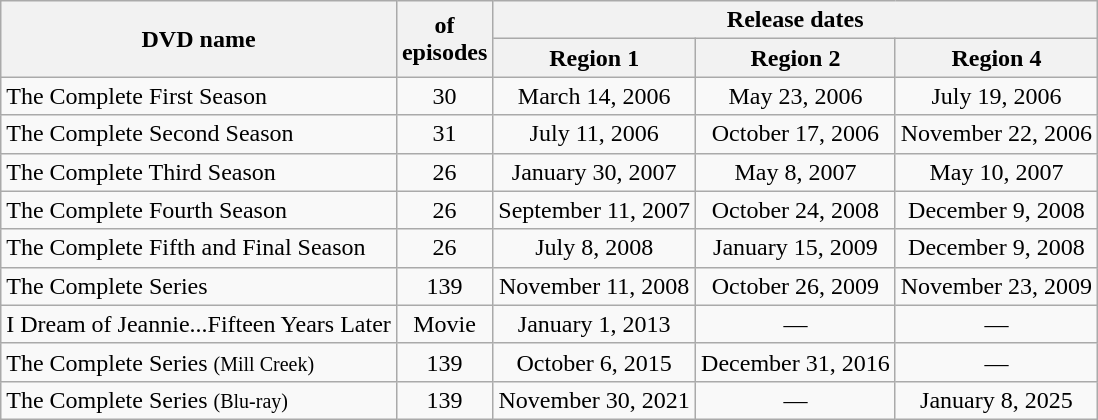<table class="wikitable plainrowheaders" style="text-align:center">
<tr>
<th rowspan="2" scope="col">DVD name</th>
<th rowspan="2" scope="col"> of<br>episodes</th>
<th colspan="3" scope="col">Release dates</th>
</tr>
<tr>
<th scope="col">Region 1</th>
<th scope="col">Region 2</th>
<th scope="col">Region 4</th>
</tr>
<tr>
<td scope="row" style="text-align:left">The Complete First Season</td>
<td>30</td>
<td>March 14, 2006</td>
<td>May 23, 2006</td>
<td>July 19, 2006</td>
</tr>
<tr>
<td scope="row" style="text-align:left">The Complete Second Season</td>
<td>31</td>
<td>July 11, 2006</td>
<td>October 17, 2006</td>
<td>November 22, 2006</td>
</tr>
<tr>
<td scope="row" style="text-align:left">The Complete Third Season</td>
<td>26</td>
<td>January 30, 2007</td>
<td>May 8, 2007</td>
<td>May 10, 2007</td>
</tr>
<tr>
<td scope="row" style="text-align:left">The Complete Fourth Season</td>
<td>26</td>
<td>September 11, 2007</td>
<td>October 24, 2008</td>
<td>December 9, 2008</td>
</tr>
<tr>
<td scope="row" style="text-align:left">The Complete Fifth and Final Season</td>
<td>26</td>
<td>July 8, 2008</td>
<td>January 15, 2009</td>
<td>December 9, 2008</td>
</tr>
<tr>
<td scope="row" style="text-align:left">The Complete Series</td>
<td>139</td>
<td>November 11, 2008</td>
<td>October 26, 2009</td>
<td>November 23, 2009</td>
</tr>
<tr>
<td scope="row" style="text-align:left">I Dream of Jeannie...Fifteen Years Later</td>
<td>Movie</td>
<td>January 1, 2013</td>
<td>—</td>
<td>—</td>
</tr>
<tr>
<td scope="row" style="text-align:left">The Complete Series <small>(Mill Creek)</small></td>
<td>139</td>
<td>October 6, 2015</td>
<td>December 31, 2016</td>
<td>—</td>
</tr>
<tr>
<td scope="row" style="text-align:left">The Complete Series <small>(Blu-ray)</small></td>
<td>139</td>
<td>November 30, 2021</td>
<td>—</td>
<td>January 8, 2025</td>
</tr>
</table>
